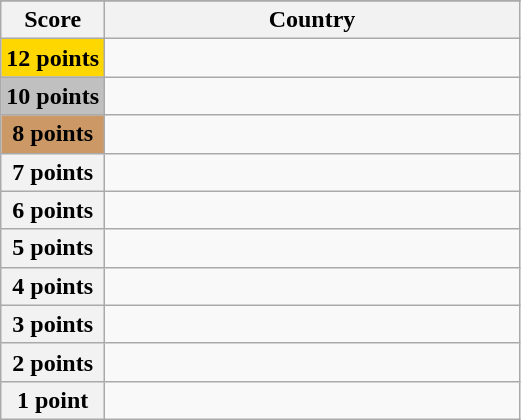<table class="wikitable">
<tr>
</tr>
<tr>
<th scope="col" width="20%">Score</th>
<th scope="col">Country</th>
</tr>
<tr>
<th scope="row" style="background:gold">12 points</th>
<td></td>
</tr>
<tr>
<th scope="row" style="background:silver">10 points</th>
<td></td>
</tr>
<tr>
<th scope="row" style="background:#CC9966">8 points</th>
<td></td>
</tr>
<tr>
<th scope="row">7 points</th>
<td></td>
</tr>
<tr>
<th scope="row">6 points</th>
<td></td>
</tr>
<tr>
<th scope="row">5 points</th>
<td></td>
</tr>
<tr>
<th scope="row">4 points</th>
<td></td>
</tr>
<tr>
<th scope="row">3 points</th>
<td></td>
</tr>
<tr>
<th scope="row">2 points</th>
<td></td>
</tr>
<tr>
<th scope="row">1 point</th>
<td></td>
</tr>
</table>
